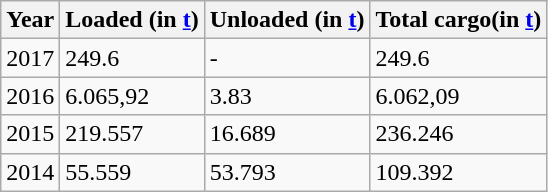<table class="wikitable sortable" width=align=>
<tr>
<th>Year</th>
<th>Loaded (in <a href='#'>t</a>)</th>
<th>Unloaded (in <a href='#'>t</a>)</th>
<th>Total cargo(in <a href='#'>t</a>)</th>
</tr>
<tr>
<td>2017</td>
<td>249.6</td>
<td>-</td>
<td>249.6</td>
</tr>
<tr>
<td>2016</td>
<td>6.065,92</td>
<td>3.83</td>
<td>6.062,09</td>
</tr>
<tr>
<td>2015</td>
<td>219.557</td>
<td>16.689</td>
<td>236.246</td>
</tr>
<tr>
<td>2014</td>
<td>55.559</td>
<td>53.793</td>
<td>109.392</td>
</tr>
</table>
